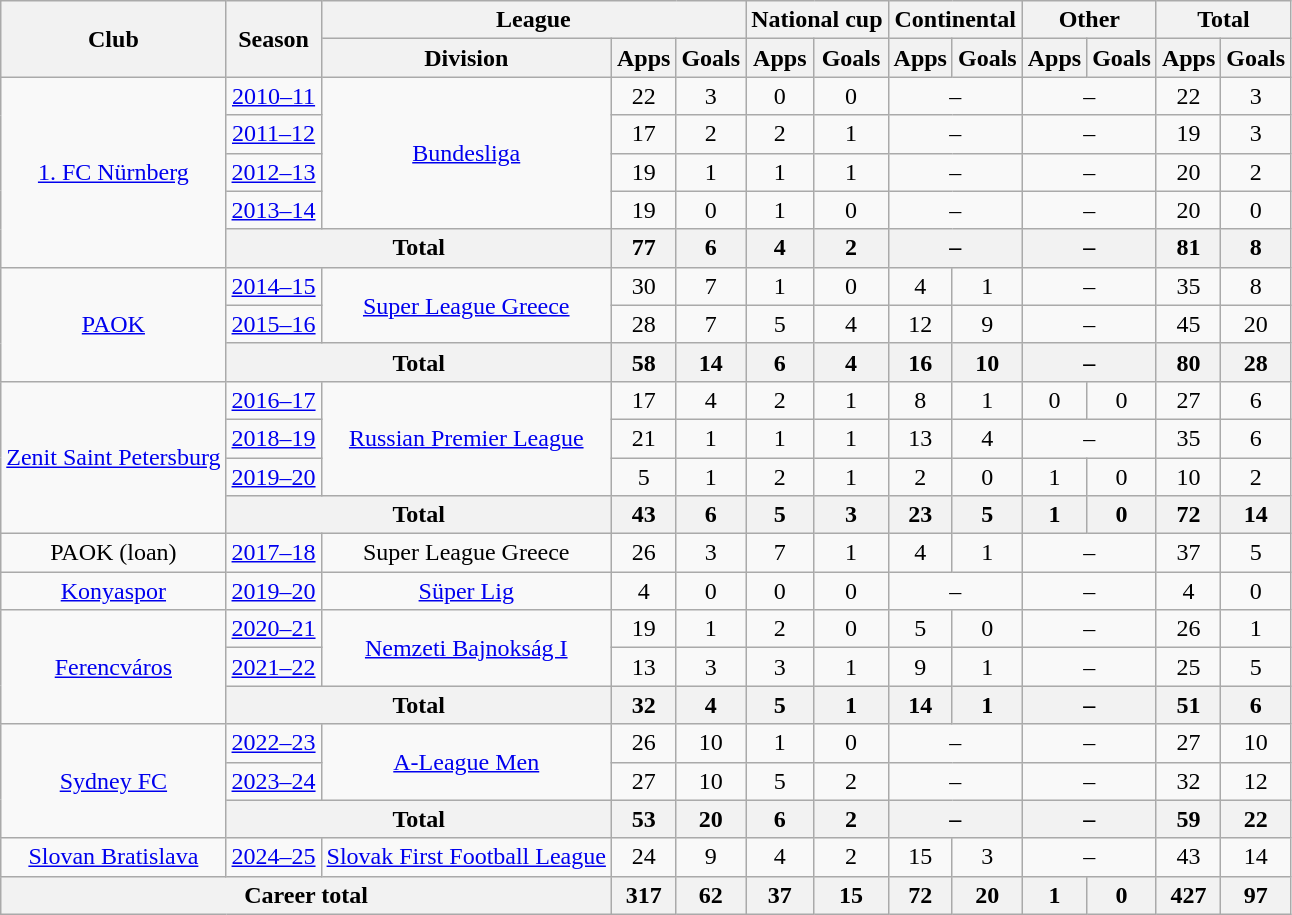<table class="wikitable" style="text-align:center">
<tr>
<th rowspan="2">Club</th>
<th rowspan="2">Season</th>
<th colspan="3">League</th>
<th colspan="2">National cup</th>
<th colspan="2">Continental</th>
<th colspan="2">Other</th>
<th colspan="2">Total</th>
</tr>
<tr>
<th>Division</th>
<th>Apps</th>
<th>Goals</th>
<th>Apps</th>
<th>Goals</th>
<th>Apps</th>
<th>Goals</th>
<th>Apps</th>
<th>Goals</th>
<th>Apps</th>
<th>Goals</th>
</tr>
<tr>
<td rowspan="5"><a href='#'>1. FC Nürnberg</a></td>
<td><a href='#'>2010–11</a></td>
<td rowspan="4"><a href='#'>Bundesliga</a></td>
<td>22</td>
<td>3</td>
<td>0</td>
<td>0</td>
<td colspan="2">–</td>
<td colspan="2">–</td>
<td>22</td>
<td>3</td>
</tr>
<tr>
<td><a href='#'>2011–12</a></td>
<td>17</td>
<td>2</td>
<td>2</td>
<td>1</td>
<td colspan="2">–</td>
<td colspan="2">–</td>
<td>19</td>
<td>3</td>
</tr>
<tr>
<td><a href='#'>2012–13</a></td>
<td>19</td>
<td>1</td>
<td>1</td>
<td>1</td>
<td colspan="2">–</td>
<td colspan="2">–</td>
<td>20</td>
<td>2</td>
</tr>
<tr>
<td><a href='#'>2013–14</a></td>
<td>19</td>
<td>0</td>
<td>1</td>
<td>0</td>
<td colspan="2">–</td>
<td colspan="2">–</td>
<td>20</td>
<td>0</td>
</tr>
<tr>
<th colspan="2">Total</th>
<th>77</th>
<th>6</th>
<th>4</th>
<th>2</th>
<th colspan="2">–</th>
<th colspan="2">–</th>
<th>81</th>
<th>8</th>
</tr>
<tr>
<td rowspan="3"><a href='#'>PAOK</a></td>
<td><a href='#'>2014–15</a></td>
<td rowspan="2"><a href='#'>Super League Greece</a></td>
<td>30</td>
<td>7</td>
<td>1</td>
<td>0</td>
<td>4</td>
<td>1</td>
<td colspan="2">–</td>
<td>35</td>
<td>8</td>
</tr>
<tr>
<td><a href='#'>2015–16</a></td>
<td>28</td>
<td>7</td>
<td>5</td>
<td>4</td>
<td>12</td>
<td>9</td>
<td colspan="2">–</td>
<td>45</td>
<td>20</td>
</tr>
<tr>
<th colspan="2">Total</th>
<th>58</th>
<th>14</th>
<th>6</th>
<th>4</th>
<th>16</th>
<th>10</th>
<th colspan="2">–</th>
<th>80</th>
<th>28</th>
</tr>
<tr>
<td rowspan="4"><a href='#'>Zenit Saint Petersburg</a></td>
<td><a href='#'>2016–17</a></td>
<td rowspan="3"><a href='#'>Russian Premier League</a></td>
<td>17</td>
<td>4</td>
<td>2</td>
<td>1</td>
<td>8</td>
<td>1</td>
<td>0</td>
<td>0</td>
<td>27</td>
<td>6</td>
</tr>
<tr>
<td><a href='#'>2018–19</a></td>
<td>21</td>
<td>1</td>
<td>1</td>
<td>1</td>
<td>13</td>
<td>4</td>
<td colspan="2">–</td>
<td>35</td>
<td>6</td>
</tr>
<tr>
<td><a href='#'>2019–20</a></td>
<td>5</td>
<td>1</td>
<td>2</td>
<td>1</td>
<td>2</td>
<td>0</td>
<td>1</td>
<td>0</td>
<td>10</td>
<td>2</td>
</tr>
<tr>
<th colspan="2">Total</th>
<th>43</th>
<th>6</th>
<th>5</th>
<th>3</th>
<th>23</th>
<th>5</th>
<th>1</th>
<th>0</th>
<th>72</th>
<th>14</th>
</tr>
<tr>
<td>PAOK (loan)</td>
<td><a href='#'>2017–18</a></td>
<td>Super League Greece</td>
<td>26</td>
<td>3</td>
<td>7</td>
<td>1</td>
<td>4</td>
<td>1</td>
<td colspan="2">–</td>
<td>37</td>
<td>5</td>
</tr>
<tr>
<td><a href='#'>Konyaspor</a></td>
<td><a href='#'>2019–20</a></td>
<td><a href='#'>Süper Lig</a></td>
<td>4</td>
<td>0</td>
<td>0</td>
<td>0</td>
<td colspan="2">–</td>
<td colspan="2">–</td>
<td>4</td>
<td>0</td>
</tr>
<tr>
<td rowspan="3"><a href='#'>Ferencváros</a></td>
<td><a href='#'>2020–21</a></td>
<td rowspan="2"><a href='#'>Nemzeti Bajnokság I</a></td>
<td>19</td>
<td>1</td>
<td>2</td>
<td>0</td>
<td>5</td>
<td>0</td>
<td colspan="2">–</td>
<td>26</td>
<td>1</td>
</tr>
<tr>
<td><a href='#'>2021–22</a></td>
<td>13</td>
<td>3</td>
<td>3</td>
<td>1</td>
<td>9</td>
<td>1</td>
<td colspan="2">–</td>
<td>25</td>
<td>5</td>
</tr>
<tr>
<th colspan="2">Total</th>
<th>32</th>
<th>4</th>
<th>5</th>
<th>1</th>
<th>14</th>
<th>1</th>
<th colspan="2">–</th>
<th>51</th>
<th>6</th>
</tr>
<tr>
<td rowspan="3"><a href='#'>Sydney FC</a></td>
<td><a href='#'>2022–23</a></td>
<td rowspan="2"><a href='#'>A-League Men</a></td>
<td>26</td>
<td>10</td>
<td>1</td>
<td>0</td>
<td colspan="2">–</td>
<td colspan="2">–</td>
<td>27</td>
<td>10</td>
</tr>
<tr>
<td><a href='#'>2023–24</a></td>
<td>27</td>
<td>10</td>
<td>5</td>
<td>2</td>
<td colspan="2">–</td>
<td colspan="2">–</td>
<td>32</td>
<td>12</td>
</tr>
<tr>
<th colspan="2">Total</th>
<th>53</th>
<th>20</th>
<th>6</th>
<th>2</th>
<th colspan="2">–</th>
<th colspan="2">–</th>
<th>59</th>
<th>22</th>
</tr>
<tr>
<td><a href='#'>Slovan Bratislava</a></td>
<td><a href='#'>2024–25</a></td>
<td><a href='#'>Slovak First Football League</a></td>
<td>24</td>
<td>9</td>
<td>4</td>
<td>2</td>
<td>15</td>
<td>3</td>
<td colspan="2">–</td>
<td>43</td>
<td>14</td>
</tr>
<tr>
<th colspan="3">Career total</th>
<th>317</th>
<th>62</th>
<th>37</th>
<th>15</th>
<th>72</th>
<th>20</th>
<th>1</th>
<th>0</th>
<th>427</th>
<th>97</th>
</tr>
</table>
